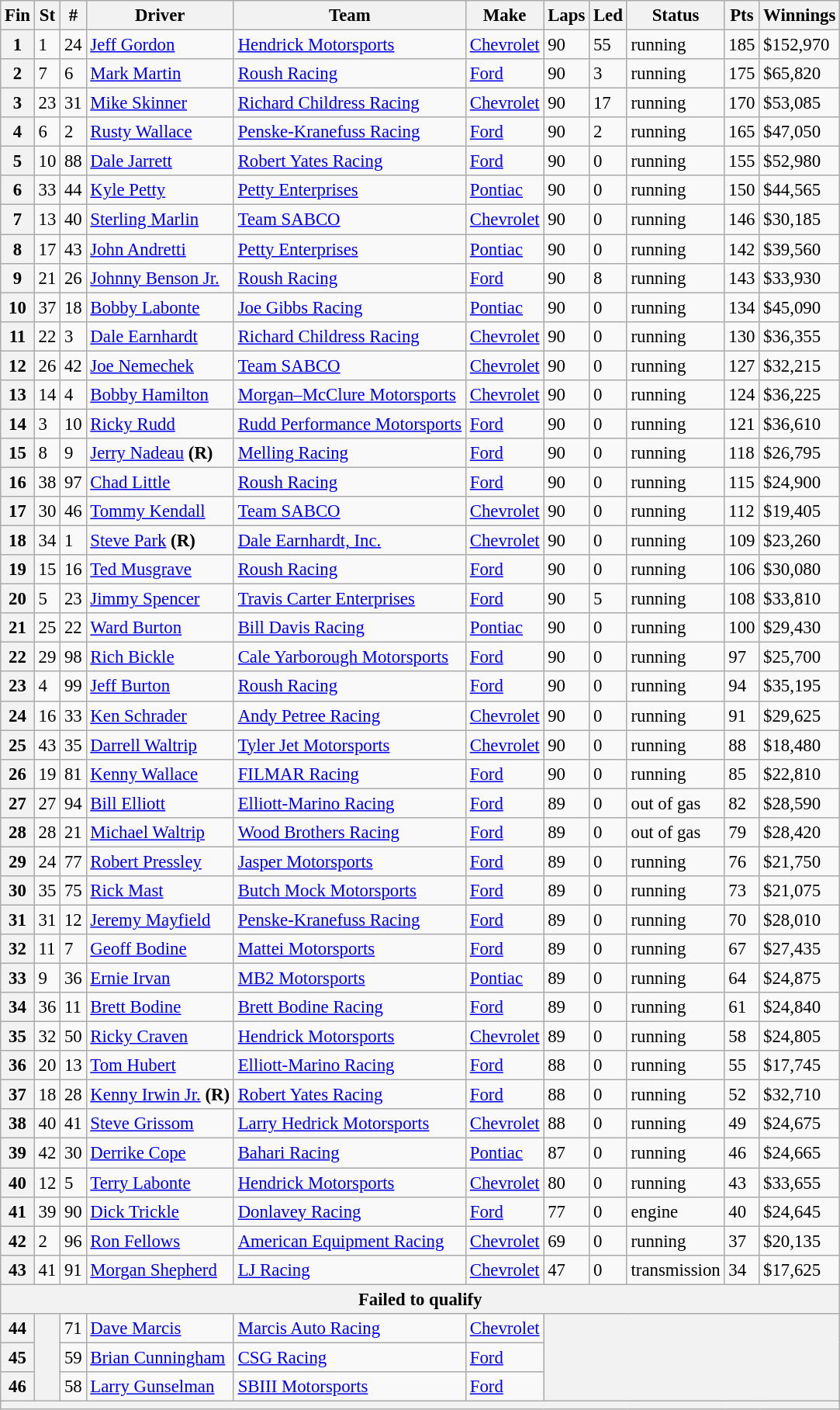<table class="wikitable" style="font-size:95%">
<tr>
<th>Fin</th>
<th>St</th>
<th>#</th>
<th>Driver</th>
<th>Team</th>
<th>Make</th>
<th>Laps</th>
<th>Led</th>
<th>Status</th>
<th>Pts</th>
<th>Winnings</th>
</tr>
<tr>
<th>1</th>
<td>1</td>
<td>24</td>
<td><a href='#'>Jeff Gordon</a></td>
<td><a href='#'>Hendrick Motorsports</a></td>
<td><a href='#'>Chevrolet</a></td>
<td>90</td>
<td>55</td>
<td>running</td>
<td>185</td>
<td>$152,970</td>
</tr>
<tr>
<th>2</th>
<td>7</td>
<td>6</td>
<td><a href='#'>Mark Martin</a></td>
<td><a href='#'>Roush Racing</a></td>
<td><a href='#'>Ford</a></td>
<td>90</td>
<td>3</td>
<td>running</td>
<td>175</td>
<td>$65,820</td>
</tr>
<tr>
<th>3</th>
<td>23</td>
<td>31</td>
<td><a href='#'>Mike Skinner</a></td>
<td><a href='#'>Richard Childress Racing</a></td>
<td><a href='#'>Chevrolet</a></td>
<td>90</td>
<td>17</td>
<td>running</td>
<td>170</td>
<td>$53,085</td>
</tr>
<tr>
<th>4</th>
<td>6</td>
<td>2</td>
<td><a href='#'>Rusty Wallace</a></td>
<td><a href='#'>Penske-Kranefuss Racing</a></td>
<td><a href='#'>Ford</a></td>
<td>90</td>
<td>2</td>
<td>running</td>
<td>165</td>
<td>$47,050</td>
</tr>
<tr>
<th>5</th>
<td>10</td>
<td>88</td>
<td><a href='#'>Dale Jarrett</a></td>
<td><a href='#'>Robert Yates Racing</a></td>
<td><a href='#'>Ford</a></td>
<td>90</td>
<td>0</td>
<td>running</td>
<td>155</td>
<td>$52,980</td>
</tr>
<tr>
<th>6</th>
<td>33</td>
<td>44</td>
<td><a href='#'>Kyle Petty</a></td>
<td><a href='#'>Petty Enterprises</a></td>
<td><a href='#'>Pontiac</a></td>
<td>90</td>
<td>0</td>
<td>running</td>
<td>150</td>
<td>$44,565</td>
</tr>
<tr>
<th>7</th>
<td>13</td>
<td>40</td>
<td><a href='#'>Sterling Marlin</a></td>
<td><a href='#'>Team SABCO</a></td>
<td><a href='#'>Chevrolet</a></td>
<td>90</td>
<td>0</td>
<td>running</td>
<td>146</td>
<td>$30,185</td>
</tr>
<tr>
<th>8</th>
<td>17</td>
<td>43</td>
<td><a href='#'>John Andretti</a></td>
<td><a href='#'>Petty Enterprises</a></td>
<td><a href='#'>Pontiac</a></td>
<td>90</td>
<td>0</td>
<td>running</td>
<td>142</td>
<td>$39,560</td>
</tr>
<tr>
<th>9</th>
<td>21</td>
<td>26</td>
<td><a href='#'>Johnny Benson Jr.</a></td>
<td><a href='#'>Roush Racing</a></td>
<td><a href='#'>Ford</a></td>
<td>90</td>
<td>8</td>
<td>running</td>
<td>143</td>
<td>$33,930</td>
</tr>
<tr>
<th>10</th>
<td>37</td>
<td>18</td>
<td><a href='#'>Bobby Labonte</a></td>
<td><a href='#'>Joe Gibbs Racing</a></td>
<td><a href='#'>Pontiac</a></td>
<td>90</td>
<td>0</td>
<td>running</td>
<td>134</td>
<td>$45,090</td>
</tr>
<tr>
<th>11</th>
<td>22</td>
<td>3</td>
<td><a href='#'>Dale Earnhardt</a></td>
<td><a href='#'>Richard Childress Racing</a></td>
<td><a href='#'>Chevrolet</a></td>
<td>90</td>
<td>0</td>
<td>running</td>
<td>130</td>
<td>$36,355</td>
</tr>
<tr>
<th>12</th>
<td>26</td>
<td>42</td>
<td><a href='#'>Joe Nemechek</a></td>
<td><a href='#'>Team SABCO</a></td>
<td><a href='#'>Chevrolet</a></td>
<td>90</td>
<td>0</td>
<td>running</td>
<td>127</td>
<td>$32,215</td>
</tr>
<tr>
<th>13</th>
<td>14</td>
<td>4</td>
<td><a href='#'>Bobby Hamilton</a></td>
<td><a href='#'>Morgan–McClure Motorsports</a></td>
<td><a href='#'>Chevrolet</a></td>
<td>90</td>
<td>0</td>
<td>running</td>
<td>124</td>
<td>$36,225</td>
</tr>
<tr>
<th>14</th>
<td>3</td>
<td>10</td>
<td><a href='#'>Ricky Rudd</a></td>
<td><a href='#'>Rudd Performance Motorsports</a></td>
<td><a href='#'>Ford</a></td>
<td>90</td>
<td>0</td>
<td>running</td>
<td>121</td>
<td>$36,610</td>
</tr>
<tr>
<th>15</th>
<td>8</td>
<td>9</td>
<td><a href='#'>Jerry Nadeau</a> <strong>(R)</strong></td>
<td><a href='#'>Melling Racing</a></td>
<td><a href='#'>Ford</a></td>
<td>90</td>
<td>0</td>
<td>running</td>
<td>118</td>
<td>$26,795</td>
</tr>
<tr>
<th>16</th>
<td>38</td>
<td>97</td>
<td><a href='#'>Chad Little</a></td>
<td><a href='#'>Roush Racing</a></td>
<td><a href='#'>Ford</a></td>
<td>90</td>
<td>0</td>
<td>running</td>
<td>115</td>
<td>$24,900</td>
</tr>
<tr>
<th>17</th>
<td>30</td>
<td>46</td>
<td><a href='#'>Tommy Kendall</a></td>
<td><a href='#'>Team SABCO</a></td>
<td><a href='#'>Chevrolet</a></td>
<td>90</td>
<td>0</td>
<td>running</td>
<td>112</td>
<td>$19,405</td>
</tr>
<tr>
<th>18</th>
<td>34</td>
<td>1</td>
<td><a href='#'>Steve Park</a> <strong>(R)</strong></td>
<td><a href='#'>Dale Earnhardt, Inc.</a></td>
<td><a href='#'>Chevrolet</a></td>
<td>90</td>
<td>0</td>
<td>running</td>
<td>109</td>
<td>$23,260</td>
</tr>
<tr>
<th>19</th>
<td>15</td>
<td>16</td>
<td><a href='#'>Ted Musgrave</a></td>
<td><a href='#'>Roush Racing</a></td>
<td><a href='#'>Ford</a></td>
<td>90</td>
<td>0</td>
<td>running</td>
<td>106</td>
<td>$30,080</td>
</tr>
<tr>
<th>20</th>
<td>5</td>
<td>23</td>
<td><a href='#'>Jimmy Spencer</a></td>
<td><a href='#'>Travis Carter Enterprises</a></td>
<td><a href='#'>Ford</a></td>
<td>90</td>
<td>5</td>
<td>running</td>
<td>108</td>
<td>$33,810</td>
</tr>
<tr>
<th>21</th>
<td>25</td>
<td>22</td>
<td><a href='#'>Ward Burton</a></td>
<td><a href='#'>Bill Davis Racing</a></td>
<td><a href='#'>Pontiac</a></td>
<td>90</td>
<td>0</td>
<td>running</td>
<td>100</td>
<td>$29,430</td>
</tr>
<tr>
<th>22</th>
<td>29</td>
<td>98</td>
<td><a href='#'>Rich Bickle</a></td>
<td><a href='#'>Cale Yarborough Motorsports</a></td>
<td><a href='#'>Ford</a></td>
<td>90</td>
<td>0</td>
<td>running</td>
<td>97</td>
<td>$25,700</td>
</tr>
<tr>
<th>23</th>
<td>4</td>
<td>99</td>
<td><a href='#'>Jeff Burton</a></td>
<td><a href='#'>Roush Racing</a></td>
<td><a href='#'>Ford</a></td>
<td>90</td>
<td>0</td>
<td>running</td>
<td>94</td>
<td>$35,195</td>
</tr>
<tr>
<th>24</th>
<td>16</td>
<td>33</td>
<td><a href='#'>Ken Schrader</a></td>
<td><a href='#'>Andy Petree Racing</a></td>
<td><a href='#'>Chevrolet</a></td>
<td>90</td>
<td>0</td>
<td>running</td>
<td>91</td>
<td>$29,625</td>
</tr>
<tr>
<th>25</th>
<td>43</td>
<td>35</td>
<td><a href='#'>Darrell Waltrip</a></td>
<td><a href='#'>Tyler Jet Motorsports</a></td>
<td><a href='#'>Chevrolet</a></td>
<td>90</td>
<td>0</td>
<td>running</td>
<td>88</td>
<td>$18,480</td>
</tr>
<tr>
<th>26</th>
<td>19</td>
<td>81</td>
<td><a href='#'>Kenny Wallace</a></td>
<td><a href='#'>FILMAR Racing</a></td>
<td><a href='#'>Ford</a></td>
<td>90</td>
<td>0</td>
<td>running</td>
<td>85</td>
<td>$22,810</td>
</tr>
<tr>
<th>27</th>
<td>27</td>
<td>94</td>
<td><a href='#'>Bill Elliott</a></td>
<td><a href='#'>Elliott-Marino Racing</a></td>
<td><a href='#'>Ford</a></td>
<td>89</td>
<td>0</td>
<td>out of gas</td>
<td>82</td>
<td>$28,590</td>
</tr>
<tr>
<th>28</th>
<td>28</td>
<td>21</td>
<td><a href='#'>Michael Waltrip</a></td>
<td><a href='#'>Wood Brothers Racing</a></td>
<td><a href='#'>Ford</a></td>
<td>89</td>
<td>0</td>
<td>out of gas</td>
<td>79</td>
<td>$28,420</td>
</tr>
<tr>
<th>29</th>
<td>24</td>
<td>77</td>
<td><a href='#'>Robert Pressley</a></td>
<td><a href='#'>Jasper Motorsports</a></td>
<td><a href='#'>Ford</a></td>
<td>89</td>
<td>0</td>
<td>running</td>
<td>76</td>
<td>$21,750</td>
</tr>
<tr>
<th>30</th>
<td>35</td>
<td>75</td>
<td><a href='#'>Rick Mast</a></td>
<td><a href='#'>Butch Mock Motorsports</a></td>
<td><a href='#'>Ford</a></td>
<td>89</td>
<td>0</td>
<td>running</td>
<td>73</td>
<td>$21,075</td>
</tr>
<tr>
<th>31</th>
<td>31</td>
<td>12</td>
<td><a href='#'>Jeremy Mayfield</a></td>
<td><a href='#'>Penske-Kranefuss Racing</a></td>
<td><a href='#'>Ford</a></td>
<td>89</td>
<td>0</td>
<td>running</td>
<td>70</td>
<td>$28,010</td>
</tr>
<tr>
<th>32</th>
<td>11</td>
<td>7</td>
<td><a href='#'>Geoff Bodine</a></td>
<td><a href='#'>Mattei Motorsports</a></td>
<td><a href='#'>Ford</a></td>
<td>89</td>
<td>0</td>
<td>running</td>
<td>67</td>
<td>$27,435</td>
</tr>
<tr>
<th>33</th>
<td>9</td>
<td>36</td>
<td><a href='#'>Ernie Irvan</a></td>
<td><a href='#'>MB2 Motorsports</a></td>
<td><a href='#'>Pontiac</a></td>
<td>89</td>
<td>0</td>
<td>running</td>
<td>64</td>
<td>$24,875</td>
</tr>
<tr>
<th>34</th>
<td>36</td>
<td>11</td>
<td><a href='#'>Brett Bodine</a></td>
<td><a href='#'>Brett Bodine Racing</a></td>
<td><a href='#'>Ford</a></td>
<td>89</td>
<td>0</td>
<td>running</td>
<td>61</td>
<td>$24,840</td>
</tr>
<tr>
<th>35</th>
<td>32</td>
<td>50</td>
<td><a href='#'>Ricky Craven</a></td>
<td><a href='#'>Hendrick Motorsports</a></td>
<td><a href='#'>Chevrolet</a></td>
<td>89</td>
<td>0</td>
<td>running</td>
<td>58</td>
<td>$24,805</td>
</tr>
<tr>
<th>36</th>
<td>20</td>
<td>13</td>
<td><a href='#'>Tom Hubert</a></td>
<td><a href='#'>Elliott-Marino Racing</a></td>
<td><a href='#'>Ford</a></td>
<td>88</td>
<td>0</td>
<td>running</td>
<td>55</td>
<td>$17,745</td>
</tr>
<tr>
<th>37</th>
<td>18</td>
<td>28</td>
<td><a href='#'>Kenny Irwin Jr.</a> <strong>(R)</strong></td>
<td><a href='#'>Robert Yates Racing</a></td>
<td><a href='#'>Ford</a></td>
<td>88</td>
<td>0</td>
<td>running</td>
<td>52</td>
<td>$32,710</td>
</tr>
<tr>
<th>38</th>
<td>40</td>
<td>41</td>
<td><a href='#'>Steve Grissom</a></td>
<td><a href='#'>Larry Hedrick Motorsports</a></td>
<td><a href='#'>Chevrolet</a></td>
<td>88</td>
<td>0</td>
<td>running</td>
<td>49</td>
<td>$24,675</td>
</tr>
<tr>
<th>39</th>
<td>42</td>
<td>30</td>
<td><a href='#'>Derrike Cope</a></td>
<td><a href='#'>Bahari Racing</a></td>
<td><a href='#'>Pontiac</a></td>
<td>87</td>
<td>0</td>
<td>running</td>
<td>46</td>
<td>$24,665</td>
</tr>
<tr>
<th>40</th>
<td>12</td>
<td>5</td>
<td><a href='#'>Terry Labonte</a></td>
<td><a href='#'>Hendrick Motorsports</a></td>
<td><a href='#'>Chevrolet</a></td>
<td>80</td>
<td>0</td>
<td>running</td>
<td>43</td>
<td>$33,655</td>
</tr>
<tr>
<th>41</th>
<td>39</td>
<td>90</td>
<td><a href='#'>Dick Trickle</a></td>
<td><a href='#'>Donlavey Racing</a></td>
<td><a href='#'>Ford</a></td>
<td>77</td>
<td>0</td>
<td>engine</td>
<td>40</td>
<td>$24,645</td>
</tr>
<tr>
<th>42</th>
<td>2</td>
<td>96</td>
<td><a href='#'>Ron Fellows</a></td>
<td><a href='#'>American Equipment Racing</a></td>
<td><a href='#'>Chevrolet</a></td>
<td>69</td>
<td>0</td>
<td>running</td>
<td>37</td>
<td>$20,135</td>
</tr>
<tr>
<th>43</th>
<td>41</td>
<td>91</td>
<td><a href='#'>Morgan Shepherd</a></td>
<td><a href='#'>LJ Racing</a></td>
<td><a href='#'>Chevrolet</a></td>
<td>47</td>
<td>0</td>
<td>transmission</td>
<td>34</td>
<td>$17,625</td>
</tr>
<tr>
<th colspan="11">Failed to qualify</th>
</tr>
<tr>
<th>44</th>
<th rowspan="3"></th>
<td>71</td>
<td><a href='#'>Dave Marcis</a></td>
<td><a href='#'>Marcis Auto Racing</a></td>
<td><a href='#'>Chevrolet</a></td>
<th colspan="5" rowspan="3"></th>
</tr>
<tr>
<th>45</th>
<td>59</td>
<td><a href='#'>Brian Cunningham</a></td>
<td><a href='#'>CSG Racing</a></td>
<td><a href='#'>Ford</a></td>
</tr>
<tr>
<th>46</th>
<td>58</td>
<td><a href='#'>Larry Gunselman</a></td>
<td><a href='#'>SBIII Motorsports</a></td>
<td><a href='#'>Ford</a></td>
</tr>
<tr>
<th colspan="11"></th>
</tr>
</table>
